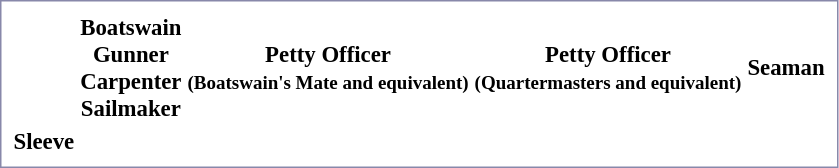<table style="border:1px solid #8888aa; background-color:white; padding:5px; font-size:95%; margin: 0px 12px 12px 0px;">
<tr style="text-align:center;">
<td></td>
<th>Boatswain<br>Gunner<br>Carpenter<br>Sailmaker</th>
<th>Petty Officer<br><small>(Boatswain's Mate and equivalent)</small></th>
<th>Petty Officer<br><small>(Quartermasters and equivalent)</small></th>
<th>Seaman</th>
</tr>
<tr style="text-align:center;">
<td><strong>Sleeve</strong></td>
<td></td>
<td></td>
<td></td>
<td></td>
</tr>
</table>
